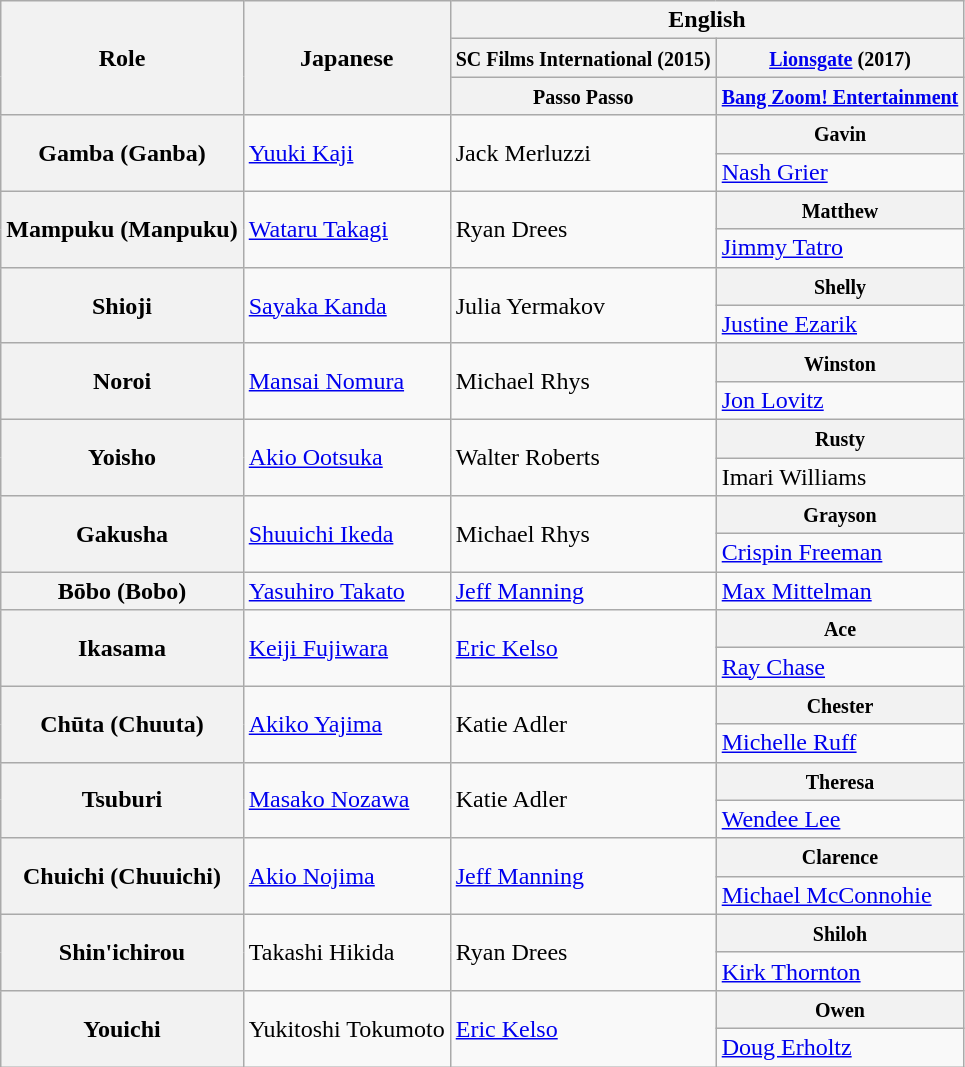<table class="wikitable mw-collapsible">
<tr>
<th rowspan="3">Role</th>
<th rowspan="3">Japanese</th>
<th colspan="2">English</th>
</tr>
<tr>
<th><small>SC Films International (2015)</small></th>
<th><small><a href='#'>Lionsgate</a> (2017)</small></th>
</tr>
<tr>
<th><small>Passo Passo</small></th>
<th><small><a href='#'>Bang Zoom! Entertainment</a></small></th>
</tr>
<tr>
<th rowspan="2">Gamba (Ganba)</th>
<td rowspan="2"><a href='#'>Yuuki Kaji</a></td>
<td rowspan="2">Jack Merluzzi</td>
<th><small>Gavin</small></th>
</tr>
<tr>
<td><a href='#'>Nash Grier</a></td>
</tr>
<tr>
<th rowspan="2">Mampuku (Manpuku)</th>
<td rowspan="2"><a href='#'>Wataru Takagi</a></td>
<td rowspan="2">Ryan Drees</td>
<th><small>Matthew</small></th>
</tr>
<tr>
<td><a href='#'>Jimmy Tatro</a></td>
</tr>
<tr>
<th rowspan="2">Shioji</th>
<td rowspan="2"><a href='#'>Sayaka Kanda</a></td>
<td rowspan="2">Julia Yermakov</td>
<th><small>Shelly</small></th>
</tr>
<tr>
<td><a href='#'>Justine Ezarik</a></td>
</tr>
<tr>
<th rowspan="2">Noroi</th>
<td rowspan="2"><a href='#'>Mansai Nomura</a></td>
<td rowspan="2">Michael Rhys</td>
<th><small>Winston</small></th>
</tr>
<tr>
<td><a href='#'>Jon Lovitz</a></td>
</tr>
<tr>
<th rowspan="2">Yoisho</th>
<td rowspan="2"><a href='#'>Akio Ootsuka</a></td>
<td rowspan="2">Walter Roberts</td>
<th><small>Rusty</small></th>
</tr>
<tr>
<td>Imari Williams</td>
</tr>
<tr>
<th rowspan="2">Gakusha</th>
<td rowspan="2"><a href='#'>Shuuichi Ikeda</a></td>
<td rowspan="2">Michael Rhys</td>
<th><small>Grayson</small></th>
</tr>
<tr>
<td><a href='#'>Crispin Freeman</a></td>
</tr>
<tr>
<th>Bōbo (Bobo)</th>
<td><a href='#'>Yasuhiro Takato</a></td>
<td><a href='#'>Jeff Manning</a></td>
<td><a href='#'>Max Mittelman</a></td>
</tr>
<tr>
<th rowspan="2">Ikasama</th>
<td rowspan="2"><a href='#'>Keiji Fujiwara</a></td>
<td rowspan="2"><a href='#'>Eric Kelso</a></td>
<th><small>Ace</small></th>
</tr>
<tr>
<td><a href='#'>Ray Chase</a></td>
</tr>
<tr>
<th rowspan="2">Chūta (Chuuta)</th>
<td rowspan="2"><a href='#'>Akiko Yajima</a></td>
<td rowspan="2">Katie Adler</td>
<th><small>Chester</small></th>
</tr>
<tr>
<td><a href='#'>Michelle Ruff</a></td>
</tr>
<tr>
<th rowspan="2">Tsuburi</th>
<td rowspan="2"><a href='#'>Masako Nozawa</a></td>
<td rowspan="2">Katie Adler</td>
<th><small>Theresa</small></th>
</tr>
<tr>
<td><a href='#'>Wendee Lee</a></td>
</tr>
<tr>
<th rowspan="2">Chuichi (Chuuichi)</th>
<td rowspan="2"><a href='#'>Akio Nojima</a></td>
<td rowspan="2"><a href='#'>Jeff Manning</a></td>
<th><small>Clarence</small></th>
</tr>
<tr>
<td><a href='#'>Michael McConnohie</a></td>
</tr>
<tr>
<th rowspan="2">Shin'ichirou</th>
<td rowspan="2">Takashi Hikida</td>
<td rowspan="2">Ryan Drees</td>
<th><small>Shiloh</small></th>
</tr>
<tr>
<td><a href='#'>Kirk Thornton</a></td>
</tr>
<tr>
<th rowspan="2">Youichi</th>
<td rowspan="2">Yukitoshi Tokumoto</td>
<td rowspan="2"><a href='#'>Eric Kelso</a></td>
<th><small>Owen</small></th>
</tr>
<tr>
<td><a href='#'>Doug Erholtz</a></td>
</tr>
</table>
